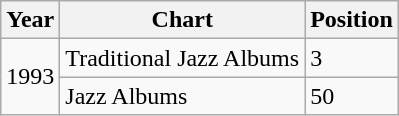<table class="wikitable" border="1">
<tr>
<th>Year</th>
<th>Chart</th>
<th>Position</th>
</tr>
<tr>
<td rowspan="2">1993</td>
<td>Traditional Jazz Albums</td>
<td>3</td>
</tr>
<tr>
<td>Jazz Albums</td>
<td>50</td>
</tr>
</table>
